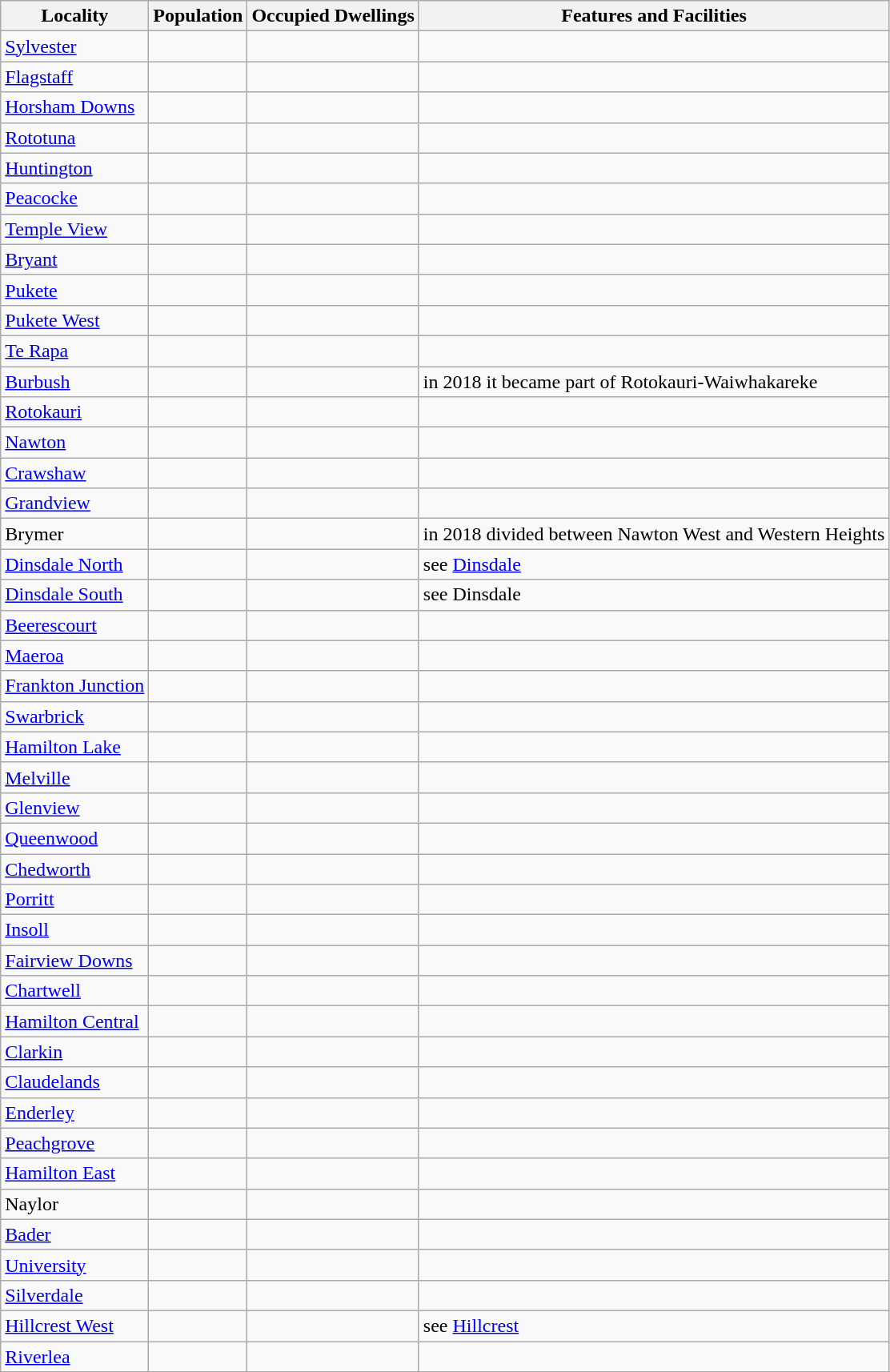<table class="wikitable sortable">
<tr>
<th>Locality</th>
<th>Population</th>
<th>Occupied Dwellings</th>
<th>Features and Facilities</th>
</tr>
<tr>
<td><a href='#'>Sylvester</a></td>
<td></td>
<td></td>
<td></td>
</tr>
<tr>
<td><a href='#'>Flagstaff</a></td>
<td></td>
<td></td>
<td></td>
</tr>
<tr>
<td><a href='#'>Horsham Downs</a></td>
<td></td>
<td></td>
<td></td>
</tr>
<tr>
<td><a href='#'>Rototuna</a></td>
<td></td>
<td></td>
<td></td>
</tr>
<tr>
<td><a href='#'>Huntington</a></td>
<td></td>
<td></td>
<td></td>
</tr>
<tr>
<td><a href='#'>Peacocke</a></td>
<td></td>
<td></td>
<td></td>
</tr>
<tr>
<td><a href='#'>Temple View</a></td>
<td></td>
<td></td>
<td></td>
</tr>
<tr>
<td><a href='#'>Bryant</a></td>
<td></td>
<td></td>
<td></td>
</tr>
<tr>
<td><a href='#'>Pukete</a></td>
<td></td>
<td></td>
<td></td>
</tr>
<tr>
<td><a href='#'>Pukete West</a></td>
<td></td>
<td></td>
<td></td>
</tr>
<tr>
<td><a href='#'>Te Rapa</a></td>
<td></td>
<td></td>
<td></td>
</tr>
<tr>
<td><a href='#'>Burbush</a></td>
<td></td>
<td></td>
<td>in 2018 it became part of Rotokauri-Waiwhakareke</td>
</tr>
<tr>
<td><a href='#'>Rotokauri</a></td>
<td></td>
<td></td>
<td></td>
</tr>
<tr>
<td><a href='#'>Nawton</a></td>
<td></td>
<td></td>
<td></td>
</tr>
<tr>
<td><a href='#'>Crawshaw</a></td>
<td></td>
<td></td>
<td></td>
</tr>
<tr>
<td><a href='#'>Grandview</a></td>
<td></td>
<td></td>
<td></td>
</tr>
<tr>
<td>Brymer</td>
<td></td>
<td></td>
<td>in 2018 divided between Nawton West and Western Heights</td>
</tr>
<tr>
<td><a href='#'>Dinsdale North</a></td>
<td></td>
<td></td>
<td>see <a href='#'>Dinsdale</a></td>
</tr>
<tr>
<td><a href='#'>Dinsdale South</a></td>
<td></td>
<td></td>
<td>see Dinsdale</td>
</tr>
<tr>
<td><a href='#'>Beerescourt</a></td>
<td></td>
<td></td>
<td></td>
</tr>
<tr>
<td><a href='#'>Maeroa</a></td>
<td></td>
<td></td>
<td></td>
</tr>
<tr>
<td><a href='#'>Frankton Junction</a></td>
<td></td>
<td></td>
<td></td>
</tr>
<tr>
<td><a href='#'>Swarbrick</a></td>
<td></td>
<td></td>
<td></td>
</tr>
<tr>
<td><a href='#'>Hamilton Lake</a></td>
<td></td>
<td></td>
<td></td>
</tr>
<tr>
<td><a href='#'>Melville</a></td>
<td></td>
<td></td>
<td></td>
</tr>
<tr>
<td><a href='#'>Glenview</a></td>
<td></td>
<td></td>
<td></td>
</tr>
<tr>
<td><a href='#'>Queenwood</a></td>
<td></td>
<td></td>
<td></td>
</tr>
<tr>
<td><a href='#'>Chedworth</a></td>
<td></td>
<td></td>
<td></td>
</tr>
<tr>
<td><a href='#'>Porritt</a></td>
<td></td>
<td></td>
<td></td>
</tr>
<tr>
<td><a href='#'>Insoll</a></td>
<td></td>
<td></td>
<td></td>
</tr>
<tr>
<td><a href='#'>Fairview Downs</a></td>
<td></td>
<td></td>
<td></td>
</tr>
<tr>
<td><a href='#'>Chartwell</a></td>
<td></td>
<td></td>
<td></td>
</tr>
<tr>
<td><a href='#'>Hamilton Central</a></td>
<td></td>
<td></td>
<td></td>
</tr>
<tr>
<td><a href='#'>Clarkin</a></td>
<td></td>
<td></td>
<td></td>
</tr>
<tr>
<td><a href='#'>Claudelands</a></td>
<td></td>
<td></td>
<td></td>
</tr>
<tr>
<td><a href='#'>Enderley</a></td>
<td></td>
<td></td>
<td></td>
</tr>
<tr>
<td><a href='#'>Peachgrove</a></td>
<td></td>
<td></td>
<td></td>
</tr>
<tr>
<td><a href='#'>Hamilton East</a></td>
<td></td>
<td></td>
<td></td>
</tr>
<tr>
<td>Naylor</td>
<td></td>
<td></td>
<td></td>
</tr>
<tr>
<td><a href='#'>Bader</a></td>
<td></td>
<td></td>
<td></td>
</tr>
<tr>
<td><a href='#'>University</a></td>
<td></td>
<td></td>
<td></td>
</tr>
<tr>
<td><a href='#'>Silverdale</a></td>
<td></td>
<td></td>
<td></td>
</tr>
<tr>
<td><a href='#'>Hillcrest West</a></td>
<td></td>
<td></td>
<td>see <a href='#'>Hillcrest</a></td>
</tr>
<tr>
<td><a href='#'>Riverlea</a></td>
<td></td>
<td></td>
<td></td>
</tr>
<tr>
</tr>
</table>
